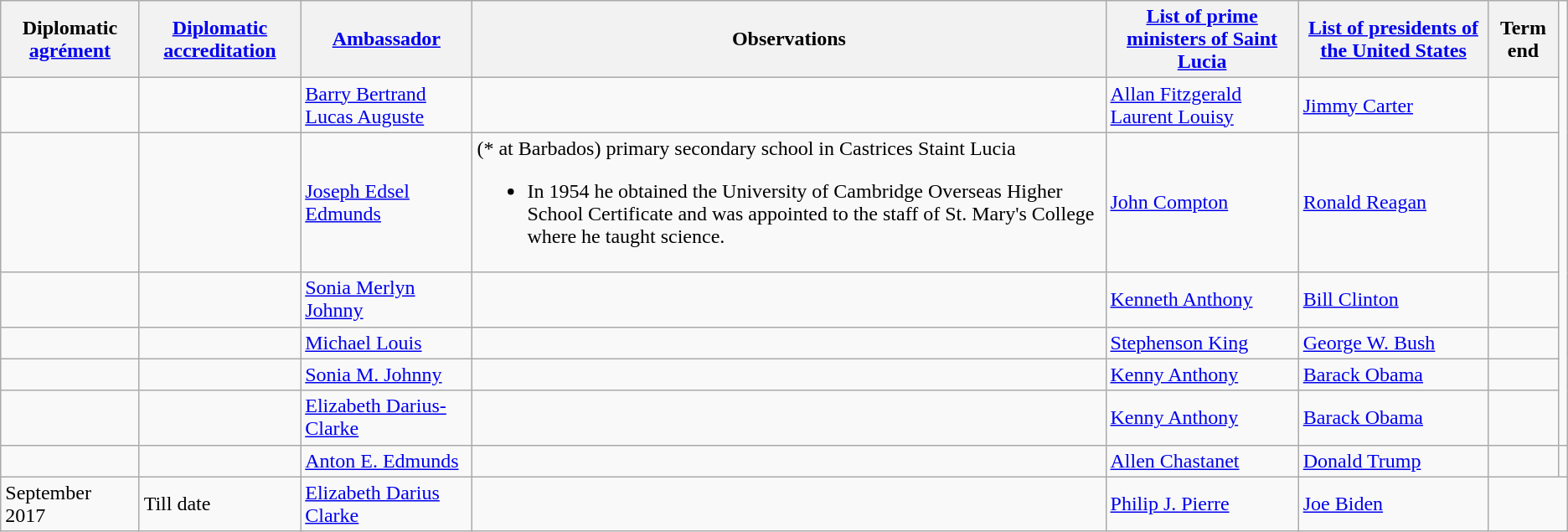<table class="wikitable sortable">
<tr>
<th>Diplomatic <a href='#'>agrément</a></th>
<th><a href='#'>Diplomatic accreditation</a></th>
<th><a href='#'>Ambassador</a></th>
<th>Observations</th>
<th><a href='#'>List of prime ministers of Saint Lucia</a></th>
<th><a href='#'>List of presidents of the United States</a></th>
<th>Term end</th>
</tr>
<tr>
<td></td>
<td></td>
<td><a href='#'>Barry Bertrand Lucas Auguste</a></td>
<td></td>
<td><a href='#'>Allan Fitzgerald Laurent Louisy </a></td>
<td><a href='#'>Jimmy Carter</a></td>
<td></td>
</tr>
<tr>
<td></td>
<td></td>
<td><a href='#'>Joseph Edsel Edmunds</a></td>
<td>(* at Barbados) primary secondary school in Castrices Staint Lucia<br><ul><li>In 1954 he obtained the University of Cambridge Overseas Higher School Certificate and was appointed to the staff of St. Mary's College where he taught science.</li></ul></td>
<td><a href='#'>John Compton</a></td>
<td><a href='#'>Ronald Reagan</a></td>
<td></td>
</tr>
<tr>
<td></td>
<td></td>
<td><a href='#'>Sonia Merlyn Johnny</a></td>
<td></td>
<td><a href='#'>Kenneth Anthony</a></td>
<td><a href='#'>Bill Clinton</a></td>
<td></td>
</tr>
<tr>
<td></td>
<td></td>
<td><a href='#'>Michael Louis</a></td>
<td></td>
<td><a href='#'>Stephenson King</a></td>
<td><a href='#'>George W. Bush</a></td>
<td></td>
</tr>
<tr>
<td></td>
<td></td>
<td><a href='#'>Sonia M. Johnny</a></td>
<td></td>
<td><a href='#'>Kenny Anthony</a></td>
<td><a href='#'>Barack Obama</a></td>
<td></td>
</tr>
<tr>
<td></td>
<td></td>
<td><a href='#'>Elizabeth Darius-Clarke</a></td>
<td></td>
<td><a href='#'>Kenny Anthony</a></td>
<td><a href='#'>Barack Obama</a></td>
<td></td>
</tr>
<tr>
<td></td>
<td></td>
<td><a href='#'>Anton E. Edmunds</a></td>
<td></td>
<td><a href='#'>Allen Chastanet</a></td>
<td><a href='#'>Donald Trump</a></td>
<td></td>
<td></td>
</tr>
<tr>
<td>September 2017</td>
<td>Till date</td>
<td><a href='#'>Elizabeth Darius Clarke</a></td>
<td></td>
<td><a href='#'>Philip J. Pierre</a></td>
<td><a href='#'>Joe Biden</a></td>
</tr>
</table>
